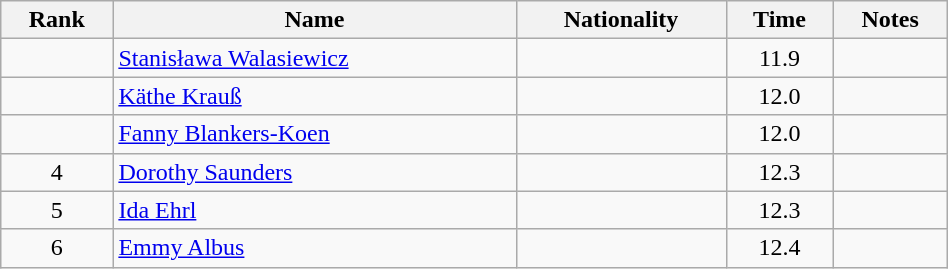<table class="wikitable sortable" style="text-align:center;width: 50%">
<tr>
<th>Rank</th>
<th>Name</th>
<th>Nationality</th>
<th>Time</th>
<th>Notes</th>
</tr>
<tr>
<td></td>
<td align=left><a href='#'>Stanisława Walasiewicz</a></td>
<td align=left></td>
<td>11.9</td>
<td></td>
</tr>
<tr>
<td></td>
<td align=left><a href='#'>Käthe Krauß</a></td>
<td align=left></td>
<td>12.0</td>
<td></td>
</tr>
<tr>
<td></td>
<td align=left><a href='#'>Fanny Blankers-Koen</a></td>
<td align=left></td>
<td>12.0</td>
<td></td>
</tr>
<tr>
<td>4</td>
<td align=left><a href='#'>Dorothy Saunders</a></td>
<td align=left></td>
<td>12.3</td>
<td></td>
</tr>
<tr>
<td>5</td>
<td align=left><a href='#'>Ida Ehrl</a></td>
<td align=left></td>
<td>12.3</td>
<td></td>
</tr>
<tr>
<td>6</td>
<td align=left><a href='#'>Emmy Albus</a></td>
<td align=left></td>
<td>12.4</td>
<td></td>
</tr>
</table>
